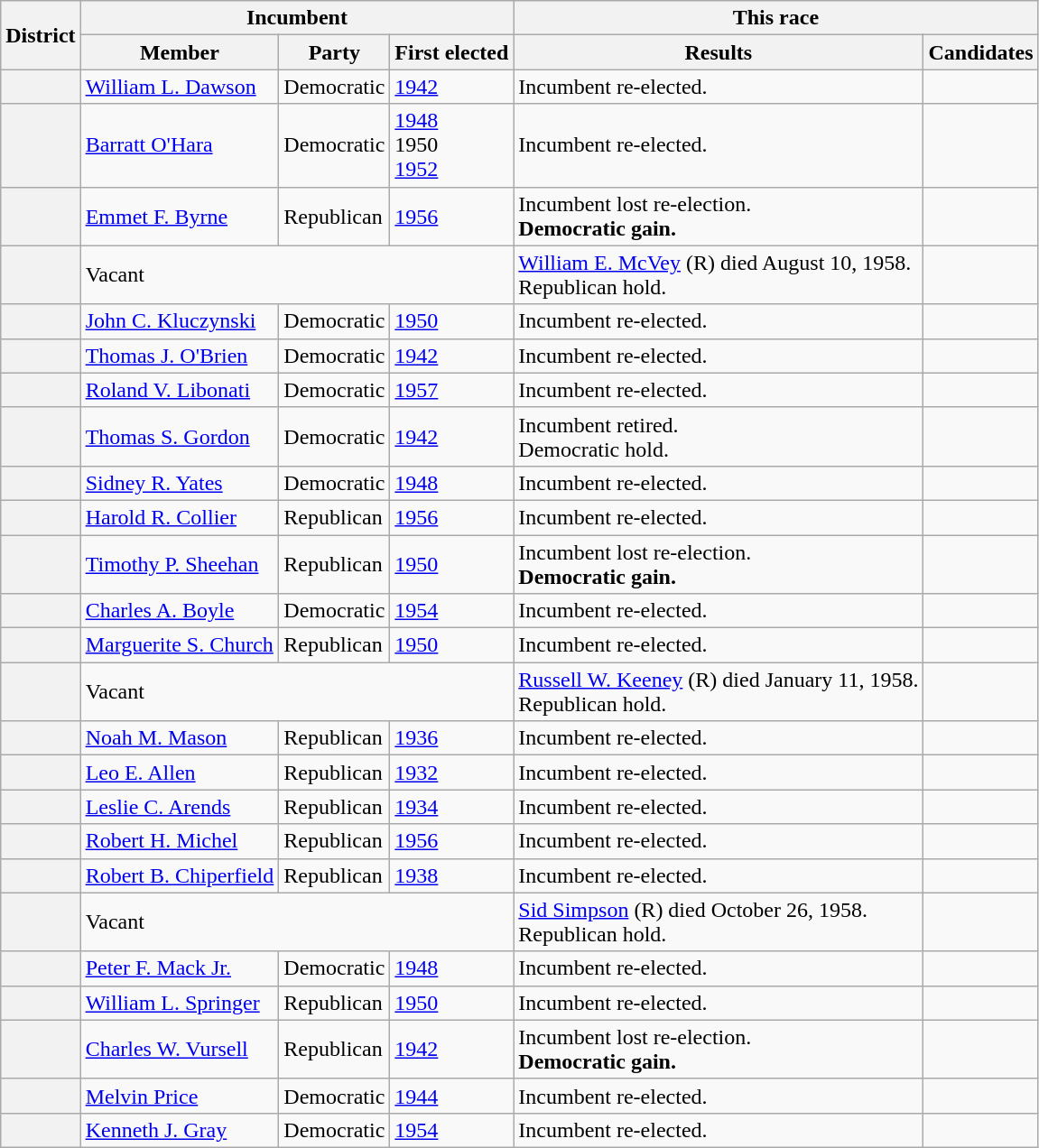<table class=wikitable>
<tr>
<th rowspan=2>District</th>
<th colspan=3>Incumbent</th>
<th colspan=2>This race</th>
</tr>
<tr>
<th>Member</th>
<th>Party</th>
<th>First elected</th>
<th>Results</th>
<th>Candidates</th>
</tr>
<tr>
<th></th>
<td><a href='#'>William L. Dawson</a></td>
<td>Democratic</td>
<td><a href='#'>1942</a></td>
<td>Incumbent re-elected.</td>
<td nowrap></td>
</tr>
<tr>
<th></th>
<td><a href='#'>Barratt O'Hara</a></td>
<td>Democratic</td>
<td><a href='#'>1948</a><br>1950 <br><a href='#'>1952</a></td>
<td>Incumbent re-elected.</td>
<td nowrap></td>
</tr>
<tr>
<th></th>
<td><a href='#'>Emmet F. Byrne</a></td>
<td>Republican</td>
<td><a href='#'>1956</a></td>
<td>Incumbent lost re-election.<br><strong>Democratic gain.</strong></td>
<td nowrap></td>
</tr>
<tr>
<th></th>
<td colspan=3>Vacant</td>
<td><a href='#'>William E. McVey</a> (R) died August 10, 1958.<br>Republican hold.</td>
<td nowrap></td>
</tr>
<tr>
<th></th>
<td><a href='#'>John C. Kluczynski</a></td>
<td>Democratic</td>
<td><a href='#'>1950</a></td>
<td>Incumbent re-elected.</td>
<td nowrap></td>
</tr>
<tr>
<th></th>
<td><a href='#'>Thomas J. O'Brien</a></td>
<td>Democratic</td>
<td><a href='#'>1942</a></td>
<td>Incumbent re-elected.</td>
<td nowrap></td>
</tr>
<tr>
<th></th>
<td><a href='#'>Roland V. Libonati</a></td>
<td>Democratic</td>
<td><a href='#'>1957 </a></td>
<td>Incumbent re-elected.</td>
<td nowrap></td>
</tr>
<tr>
<th></th>
<td><a href='#'>Thomas S. Gordon</a></td>
<td>Democratic</td>
<td><a href='#'>1942</a></td>
<td>Incumbent retired.<br>Democratic hold.</td>
<td nowrap></td>
</tr>
<tr>
<th></th>
<td><a href='#'>Sidney R. Yates</a></td>
<td>Democratic</td>
<td><a href='#'>1948</a></td>
<td>Incumbent re-elected.</td>
<td nowrap></td>
</tr>
<tr>
<th></th>
<td><a href='#'>Harold R. Collier</a></td>
<td>Republican</td>
<td><a href='#'>1956</a></td>
<td>Incumbent re-elected.</td>
<td nowrap></td>
</tr>
<tr>
<th></th>
<td><a href='#'>Timothy P. Sheehan</a></td>
<td>Republican</td>
<td><a href='#'>1950</a></td>
<td>Incumbent lost re-election.<br><strong>Democratic gain.</strong></td>
<td nowrap></td>
</tr>
<tr>
<th></th>
<td><a href='#'>Charles A. Boyle</a></td>
<td>Democratic</td>
<td><a href='#'>1954</a></td>
<td>Incumbent re-elected.</td>
<td nowrap></td>
</tr>
<tr>
<th></th>
<td><a href='#'>Marguerite S. Church</a></td>
<td>Republican</td>
<td><a href='#'>1950</a></td>
<td>Incumbent re-elected.</td>
<td nowrap></td>
</tr>
<tr>
<th></th>
<td colspan=3>Vacant</td>
<td><a href='#'>Russell W. Keeney</a> (R) died January 11, 1958.<br> Republican hold.</td>
<td nowrap></td>
</tr>
<tr>
<th></th>
<td><a href='#'>Noah M. Mason</a></td>
<td>Republican</td>
<td><a href='#'>1936</a></td>
<td>Incumbent re-elected.</td>
<td nowrap></td>
</tr>
<tr>
<th></th>
<td><a href='#'>Leo E. Allen</a></td>
<td>Republican</td>
<td><a href='#'>1932</a></td>
<td>Incumbent re-elected.</td>
<td nowrap></td>
</tr>
<tr>
<th></th>
<td><a href='#'>Leslie C. Arends</a></td>
<td>Republican</td>
<td><a href='#'>1934</a></td>
<td>Incumbent re-elected.</td>
<td nowrap></td>
</tr>
<tr>
<th></th>
<td><a href='#'>Robert H. Michel</a></td>
<td>Republican</td>
<td><a href='#'>1956</a></td>
<td>Incumbent re-elected.</td>
<td nowrap></td>
</tr>
<tr>
<th></th>
<td><a href='#'>Robert B. Chiperfield</a></td>
<td>Republican</td>
<td><a href='#'>1938</a></td>
<td>Incumbent re-elected.</td>
<td nowrap></td>
</tr>
<tr>
<th></th>
<td colspan=3>Vacant</td>
<td><a href='#'>Sid Simpson</a> (R) died October 26, 1958.<br>Republican hold.</td>
<td nowrap></td>
</tr>
<tr>
<th></th>
<td><a href='#'>Peter F. Mack Jr.</a></td>
<td>Democratic</td>
<td><a href='#'>1948</a></td>
<td>Incumbent re-elected.</td>
<td nowrap></td>
</tr>
<tr>
<th></th>
<td><a href='#'>William L. Springer</a></td>
<td>Republican</td>
<td><a href='#'>1950</a></td>
<td>Incumbent re-elected.</td>
<td nowrap></td>
</tr>
<tr>
<th></th>
<td><a href='#'>Charles W. Vursell</a></td>
<td>Republican</td>
<td><a href='#'>1942</a></td>
<td>Incumbent lost re-election.<br><strong>Democratic gain.</strong></td>
<td nowrap></td>
</tr>
<tr>
<th></th>
<td><a href='#'>Melvin Price</a></td>
<td>Democratic</td>
<td><a href='#'>1944</a></td>
<td>Incumbent re-elected.</td>
<td nowrap></td>
</tr>
<tr>
<th></th>
<td><a href='#'>Kenneth J. Gray</a></td>
<td>Democratic</td>
<td><a href='#'>1954</a></td>
<td>Incumbent re-elected.</td>
<td nowrap></td>
</tr>
</table>
